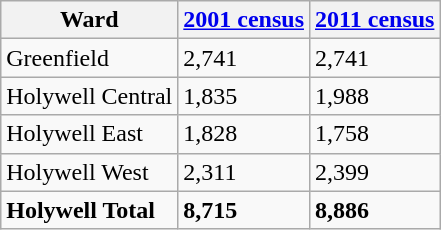<table class="wikitable">
<tr>
<th>Ward</th>
<th><a href='#'>2001 census</a></th>
<th><a href='#'>2011 census</a></th>
</tr>
<tr>
<td>Greenfield</td>
<td>2,741</td>
<td>2,741</td>
</tr>
<tr>
<td>Holywell Central</td>
<td>1,835</td>
<td>1,988</td>
</tr>
<tr>
<td>Holywell East</td>
<td>1,828</td>
<td>1,758</td>
</tr>
<tr>
<td>Holywell West</td>
<td>2,311</td>
<td>2,399</td>
</tr>
<tr>
<td><strong>Holywell Total</strong></td>
<td><strong>8,715</strong></td>
<td><strong>8,886</strong></td>
</tr>
</table>
